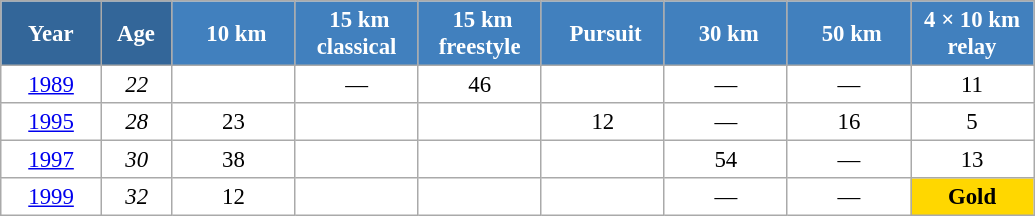<table class="wikitable" style="font-size:95%; text-align:center; border:grey solid 1px; border-collapse:collapse; background:#ffffff;">
<tr>
<th style="background-color:#369; color:white; width:60px;"> Year </th>
<th style="background-color:#369; color:white; width:40px;"> Age </th>
<th style="background-color:#4180be; color:white; width:75px;"> 10 km</th>
<th style="background-color:#4180be; color:white; width:75px;"> 15 km<br> classical </th>
<th style="background-color:#4180be; color:white; width:75px;"> 15 km<br> freestyle </th>
<th style="background-color:#4180be; color:white; width:75px;"> Pursuit</th>
<th style="background-color:#4180be; color:white; width:75px;"> 30 km</th>
<th style="background-color:#4180be; color:white; width:75px;"> 50 km</th>
<th style="background-color:#4180be; color:white; width:75px;"> 4 × 10 km <br> relay </th>
</tr>
<tr>
<td><a href='#'>1989</a></td>
<td><em>22</em></td>
<td></td>
<td>—</td>
<td>46</td>
<td></td>
<td>—</td>
<td>—</td>
<td>11</td>
</tr>
<tr>
<td><a href='#'>1995</a></td>
<td><em>28</em></td>
<td>23</td>
<td></td>
<td></td>
<td>12</td>
<td>—</td>
<td>16</td>
<td>5</td>
</tr>
<tr>
<td><a href='#'>1997</a></td>
<td><em>30</em></td>
<td>38</td>
<td></td>
<td></td>
<td></td>
<td>54</td>
<td>—</td>
<td>13</td>
</tr>
<tr>
<td><a href='#'>1999</a></td>
<td><em>32</em></td>
<td>12</td>
<td></td>
<td></td>
<td></td>
<td>—</td>
<td>—</td>
<td style="background:gold;"><strong>Gold</strong></td>
</tr>
</table>
